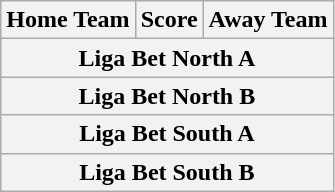<table class="wikitable" style="text-align: center">
<tr>
<th>Home Team</th>
<th>Score</th>
<th>Away Team</th>
</tr>
<tr>
<th colspan=3>Liga Bet North A<br>
</th>
</tr>
<tr>
<th colspan=3>Liga Bet North B<br>
</th>
</tr>
<tr>
<th colspan=3>Liga Bet South A<br>
</th>
</tr>
<tr>
<th colspan=3>Liga Bet South B<br>
</th>
</tr>
</table>
